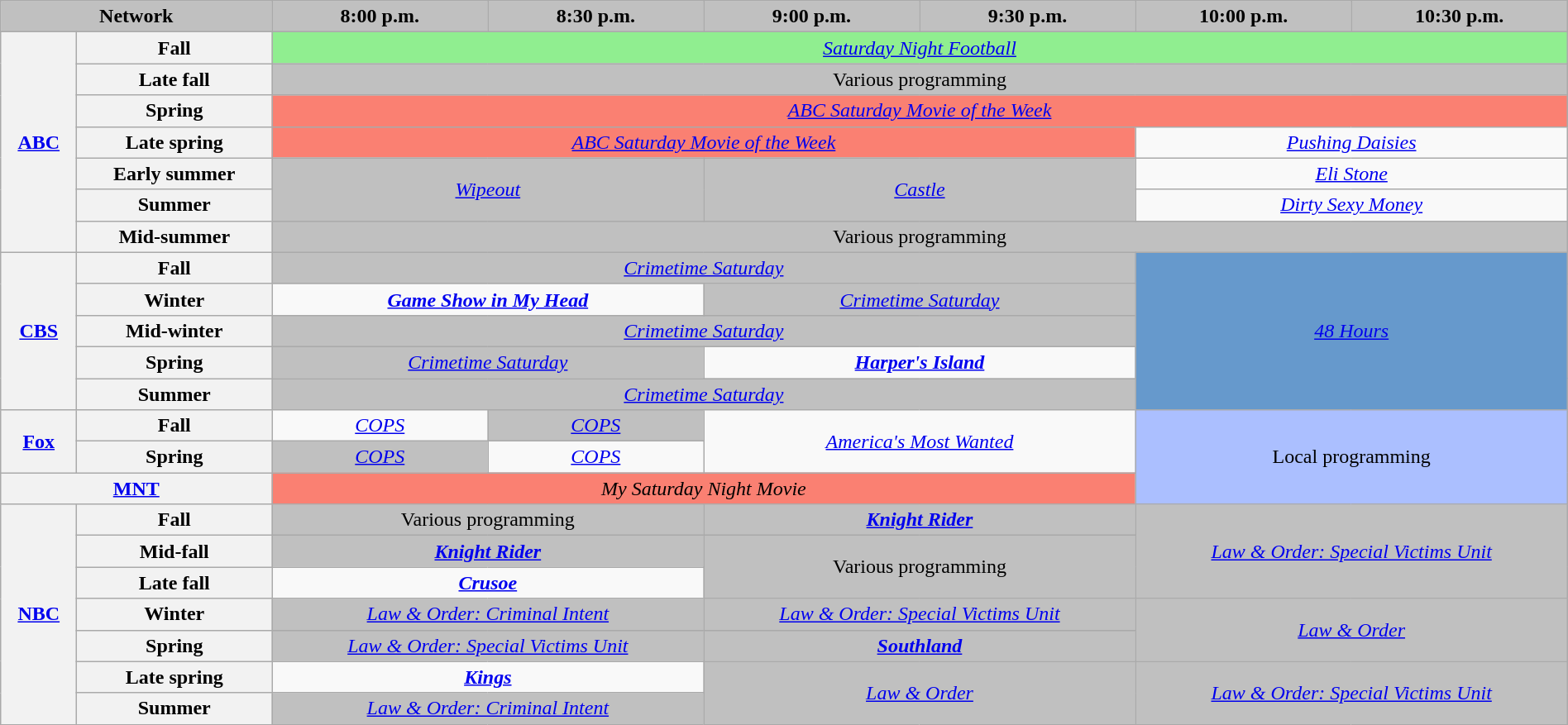<table class="wikitable" style="width:100%;margin-right:0;text-align:center">
<tr>
<th colspan="2" style="background-color:#C0C0C0;text-align:center">Network</th>
<th style="background-color:#C0C0C0;text-align:center">8:00 p.m.</th>
<th style="background-color:#C0C0C0;text-align:center">8:30 p.m.</th>
<th style="background-color:#C0C0C0;text-align:center">9:00 p.m.</th>
<th style="background-color:#C0C0C0;text-align:center">9:30 p.m.</th>
<th style="background-color:#C0C0C0;text-align:center">10:00 p.m.</th>
<th style="background-color:#C0C0C0;text-align:center">10:30 p.m.</th>
</tr>
<tr>
<th rowspan="7"><a href='#'>ABC</a></th>
<th>Fall</th>
<td colspan="6" style="background:lightgreen;"><em><a href='#'>Saturday Night Football</a></em> </td>
</tr>
<tr>
<th>Late fall</th>
<td colspan="6" style="background:#C0C0C0;">Various programming</td>
</tr>
<tr>
<th>Spring</th>
<td colspan="6" style="background:#FA8072;"><em><a href='#'>ABC Saturday Movie of the Week</a></em></td>
</tr>
<tr>
<th>Late spring</th>
<td colspan="4" style="background:#FA8072;"><em><a href='#'>ABC Saturday Movie of the Week</a></em></td>
<td colspan="2"><em><a href='#'>Pushing Daisies</a></em></td>
</tr>
<tr>
<th>Early summer</th>
<td colspan="2" rowspan="2" style="background:#C0C0C0;"><em><a href='#'>Wipeout</a></em> </td>
<td colspan="2" rowspan="2" style="background:#C0C0C0;"><em><a href='#'>Castle</a></em> </td>
<td colspan="2"><em><a href='#'>Eli Stone</a></em></td>
</tr>
<tr>
<th>Summer</th>
<td colspan="2"><em><a href='#'>Dirty Sexy Money</a></em></td>
</tr>
<tr>
<th>Mid-summer</th>
<td colspan="6" style="background:#C0C0C0;">Various programming</td>
</tr>
<tr>
<th rowspan="5"><a href='#'>CBS</a></th>
<th>Fall</th>
<td style="background:#C0C0C0;" colspan="4"><em><a href='#'>Crimetime Saturday</a></em></td>
<td colspan="2" rowspan="5" style="background:#6699CC;"><em><a href='#'>48 Hours</a></em></td>
</tr>
<tr>
<th>Winter</th>
<td colspan="2"><strong><em><a href='#'>Game Show in My Head</a></em></strong></td>
<td style="background:#C0C0C0;" colspan="2"><em><a href='#'>Crimetime Saturday</a></em></td>
</tr>
<tr>
<th>Mid-winter</th>
<td style="background:#C0C0C0;" colspan="4"><em><a href='#'>Crimetime Saturday</a></em></td>
</tr>
<tr>
<th>Spring</th>
<td style="background:#C0C0C0;" colspan="2"><em><a href='#'>Crimetime Saturday</a></em></td>
<td colspan="2"><strong><em><a href='#'>Harper's Island</a></em></strong></td>
</tr>
<tr>
<th>Summer</th>
<td style="background:#C0C0C0;" colspan="4"><em><a href='#'>Crimetime Saturday</a></em></td>
</tr>
<tr>
<th rowspan="2"><a href='#'>Fox</a></th>
<th>Fall</th>
<td><em><a href='#'>COPS</a></em></td>
<td style="background:#C0C0C0;"><em><a href='#'>COPS</a></em> </td>
<td colspan="2" rowspan="2"><em><a href='#'>America's Most Wanted</a></em></td>
<td style="background:#abbfff;" colspan="2" rowspan="3">Local programming</td>
</tr>
<tr>
<th>Spring</th>
<td style="background:#C0C0C0;"><em><a href='#'>COPS</a></em> </td>
<td><em><a href='#'>COPS</a></em></td>
</tr>
<tr>
<th colspan="2"><a href='#'>MNT</a></th>
<td colspan="4" style="background:#FA8072;"><em>My Saturday Night Movie</em></td>
</tr>
<tr>
<th rowspan="7"><a href='#'>NBC</a></th>
<th>Fall</th>
<td colspan="2" style="background:#C0C0C0;">Various programming</td>
<td colspan="2" style="background:#C0C0C0;"><strong><em><a href='#'>Knight Rider</a></em></strong> </td>
<td colspan="2" rowspan="3" style="background:#C0C0C0;"><em><a href='#'>Law & Order: Special Victims Unit</a></em> </td>
</tr>
<tr>
<th>Mid-fall</th>
<td colspan="2" style="background:#C0C0C0;"><strong><em><a href='#'>Knight Rider</a></em></strong> </td>
<td colspan="2" rowspan="2" style="background:#C0C0C0;">Various programming</td>
</tr>
<tr>
<th>Late fall</th>
<td colspan="2"><strong><em><a href='#'>Crusoe</a></em></strong></td>
</tr>
<tr>
<th>Winter</th>
<td colspan="2" style="background:#C0C0C0;"><em><a href='#'>Law & Order: Criminal Intent</a></em> </td>
<td colspan="2" style="background:#C0C0C0;"><em><a href='#'>Law & Order: Special Victims Unit</a></em> </td>
<td rowspan="2" colspan="2" style="background:#C0C0C0;"><em><a href='#'>Law & Order</a></em> </td>
</tr>
<tr>
<th>Spring</th>
<td colspan="2" style="background:#C0C0C0;"><em><a href='#'>Law & Order: Special Victims Unit</a></em> </td>
<td colspan="2" style="background:#C0C0C0;"><strong><em><a href='#'>Southland</a></em></strong> </td>
</tr>
<tr>
<th>Late spring</th>
<td colspan="2"><strong><em><a href='#'>Kings</a></em></strong></td>
<td colspan="2" rowspan="2" style="background:#C0C0C0;"><em><a href='#'>Law & Order</a></em> </td>
<td colspan="2" rowspan="2" style="background:#C0C0C0;"><em><a href='#'>Law & Order: Special Victims Unit</a></em> </td>
</tr>
<tr>
<th>Summer</th>
<td colspan="2" style="background:#C0C0C0;"><em><a href='#'>Law & Order: Criminal Intent</a></em> </td>
</tr>
</table>
